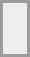<table border="0" cellpadding="4" cellspacing="4" style="margin:auto; border:2px solid #9d9d9d; background:#eee;">
<tr>
<td><br><div></div></td>
</tr>
</table>
